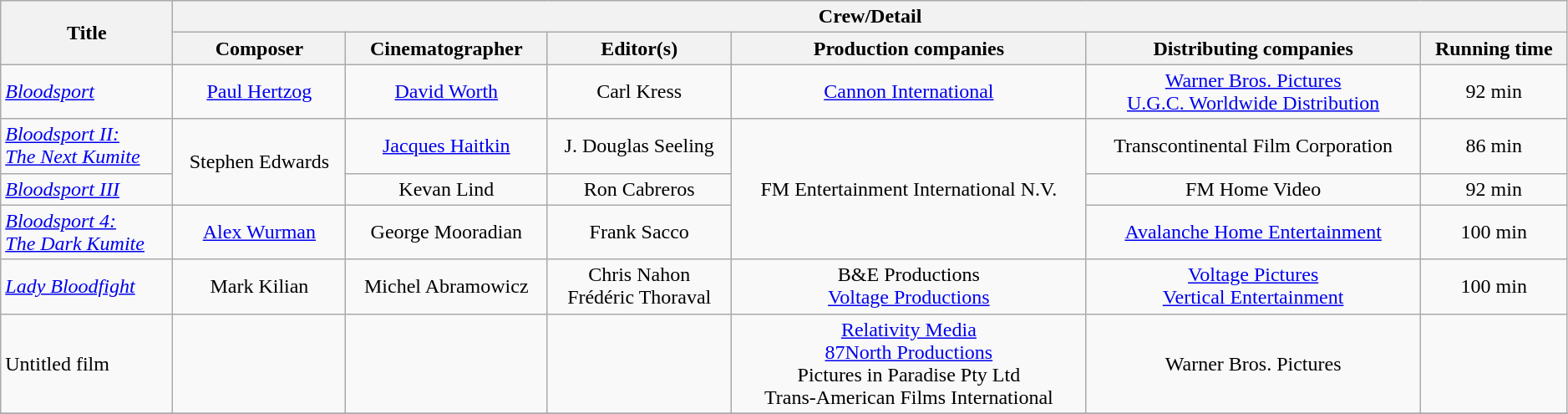<table class="wikitable plainrowheaders" style="text-align:center; width:99%;">
<tr>
<th rowspan="2">Title</th>
<th colspan="7">Crew/Detail</th>
</tr>
<tr>
<th>Composer</th>
<th>Cinematographer</th>
<th>Editor(s)</th>
<th>Production companies</th>
<th>Distributing companies</th>
<th>Running time</th>
</tr>
<tr>
<td style="text-align:left"><em><a href='#'>Bloodsport</a></em></td>
<td><a href='#'>Paul Hertzog</a></td>
<td><a href='#'>David Worth</a></td>
<td>Carl Kress</td>
<td><a href='#'>Cannon International</a></td>
<td><a href='#'>Warner Bros. Pictures</a><br><a href='#'>U.G.C. Worldwide Distribution</a></td>
<td>92 min</td>
</tr>
<tr>
<td style="text-align:left"><em><a href='#'>Bloodsport II:<br>The Next Kumite</a></em></td>
<td rowspan="2">Stephen Edwards</td>
<td><a href='#'>Jacques Haitkin</a></td>
<td>J. Douglas Seeling</td>
<td rowspan="3">FM Entertainment International N.V.</td>
<td>Transcontinental Film Corporation</td>
<td>86 min</td>
</tr>
<tr>
<td style="text-align:left"><em><a href='#'>Bloodsport III</a></em></td>
<td>Kevan Lind</td>
<td>Ron Cabreros</td>
<td>FM Home Video</td>
<td>92 min</td>
</tr>
<tr>
<td style="text-align:left"><em><a href='#'>Bloodsport 4:<br>The Dark Kumite</a></em></td>
<td><a href='#'>Alex Wurman</a></td>
<td>George Mooradian</td>
<td>Frank Sacco</td>
<td><a href='#'>Avalanche Home Entertainment</a></td>
<td>100 min</td>
</tr>
<tr>
<td style="text-align:left"><em><a href='#'>Lady Bloodfight</a></em></td>
<td>Mark Kilian</td>
<td>Michel Abramowicz</td>
<td>Chris Nahon<br>Frédéric Thoraval</td>
<td>B&E Productions<br><a href='#'>Voltage Productions</a></td>
<td><a href='#'>Voltage Pictures</a><br><a href='#'>Vertical Entertainment</a></td>
<td>100 min</td>
</tr>
<tr>
<td style="text-align:left">Untitled film</td>
<td></td>
<td></td>
<td></td>
<td><a href='#'>Relativity Media</a><br><a href='#'>87North Productions</a><br>Pictures in Paradise Pty Ltd<br>Trans-American Films International</td>
<td>Warner Bros. Pictures</td>
<td></td>
</tr>
<tr>
</tr>
</table>
